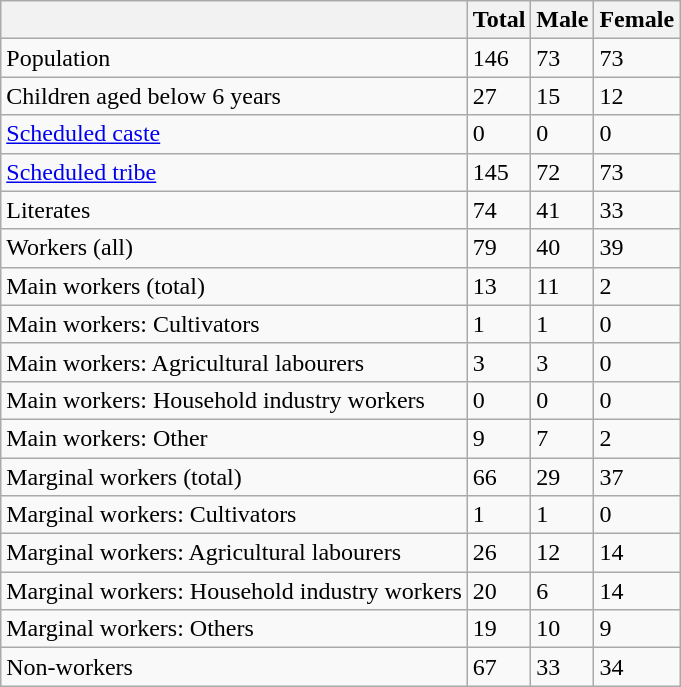<table class="wikitable sortable">
<tr>
<th></th>
<th>Total</th>
<th>Male</th>
<th>Female</th>
</tr>
<tr>
<td>Population</td>
<td>146</td>
<td>73</td>
<td>73</td>
</tr>
<tr>
<td>Children aged below 6 years</td>
<td>27</td>
<td>15</td>
<td>12</td>
</tr>
<tr>
<td><a href='#'>Scheduled caste</a></td>
<td>0</td>
<td>0</td>
<td>0</td>
</tr>
<tr>
<td><a href='#'>Scheduled tribe</a></td>
<td>145</td>
<td>72</td>
<td>73</td>
</tr>
<tr>
<td>Literates</td>
<td>74</td>
<td>41</td>
<td>33</td>
</tr>
<tr>
<td>Workers (all)</td>
<td>79</td>
<td>40</td>
<td>39</td>
</tr>
<tr>
<td>Main workers (total)</td>
<td>13</td>
<td>11</td>
<td>2</td>
</tr>
<tr>
<td>Main workers: Cultivators</td>
<td>1</td>
<td>1</td>
<td>0</td>
</tr>
<tr>
<td>Main workers: Agricultural labourers</td>
<td>3</td>
<td>3</td>
<td>0</td>
</tr>
<tr>
<td>Main workers: Household industry workers</td>
<td>0</td>
<td>0</td>
<td>0</td>
</tr>
<tr>
<td>Main workers: Other</td>
<td>9</td>
<td>7</td>
<td>2</td>
</tr>
<tr>
<td>Marginal workers (total)</td>
<td>66</td>
<td>29</td>
<td>37</td>
</tr>
<tr>
<td>Marginal workers: Cultivators</td>
<td>1</td>
<td>1</td>
<td>0</td>
</tr>
<tr>
<td>Marginal workers: Agricultural labourers</td>
<td>26</td>
<td>12</td>
<td>14</td>
</tr>
<tr>
<td>Marginal workers: Household industry workers</td>
<td>20</td>
<td>6</td>
<td>14</td>
</tr>
<tr>
<td>Marginal workers: Others</td>
<td>19</td>
<td>10</td>
<td>9</td>
</tr>
<tr>
<td>Non-workers</td>
<td>67</td>
<td>33</td>
<td>34</td>
</tr>
</table>
